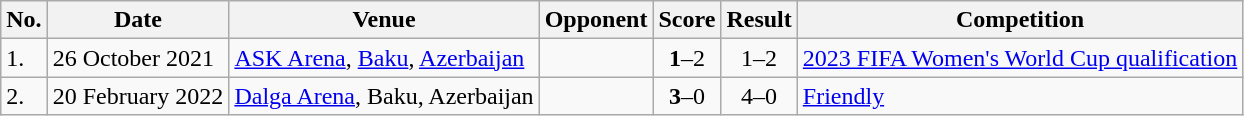<table class="wikitable">
<tr>
<th>No.</th>
<th>Date</th>
<th>Venue</th>
<th>Opponent</th>
<th>Score</th>
<th>Result</th>
<th>Competition</th>
</tr>
<tr>
<td>1.</td>
<td>26 October 2021</td>
<td><a href='#'>ASK Arena</a>, <a href='#'>Baku</a>, <a href='#'>Azerbaijan</a></td>
<td></td>
<td align=center><strong>1</strong>–2</td>
<td align=center>1–2</td>
<td><a href='#'>2023 FIFA Women's World Cup qualification</a></td>
</tr>
<tr>
<td>2.</td>
<td>20 February 2022</td>
<td><a href='#'>Dalga Arena</a>, Baku, Azerbaijan</td>
<td></td>
<td align=center><strong>3</strong>–0</td>
<td align=center>4–0</td>
<td><a href='#'>Friendly</a></td>
</tr>
</table>
